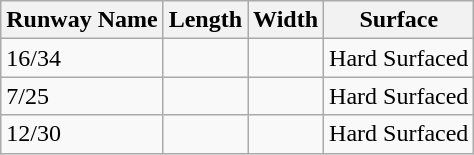<table class="wikitable">
<tr>
<th>Runway Name</th>
<th>Length</th>
<th>Width</th>
<th>Surface</th>
</tr>
<tr>
<td>16/34</td>
<td></td>
<td></td>
<td>Hard Surfaced</td>
</tr>
<tr>
<td>7/25</td>
<td></td>
<td></td>
<td>Hard Surfaced</td>
</tr>
<tr>
<td>12/30</td>
<td></td>
<td></td>
<td>Hard Surfaced</td>
</tr>
</table>
